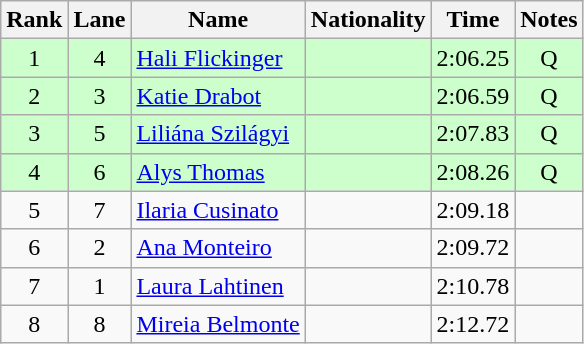<table class="wikitable sortable" style="text-align:center">
<tr>
<th>Rank</th>
<th>Lane</th>
<th>Name</th>
<th>Nationality</th>
<th>Time</th>
<th>Notes</th>
</tr>
<tr bgcolor=ccffcc>
<td>1</td>
<td>4</td>
<td align=left><a href='#'>Hali Flickinger</a></td>
<td align=left></td>
<td>2:06.25</td>
<td>Q</td>
</tr>
<tr bgcolor=ccffcc>
<td>2</td>
<td>3</td>
<td align=left><a href='#'>Katie Drabot</a></td>
<td align=left></td>
<td>2:06.59</td>
<td>Q</td>
</tr>
<tr bgcolor=ccffcc>
<td>3</td>
<td>5</td>
<td align=left><a href='#'>Liliána Szilágyi</a></td>
<td align=left></td>
<td>2:07.83</td>
<td>Q</td>
</tr>
<tr bgcolor=ccffcc>
<td>4</td>
<td>6</td>
<td align=left><a href='#'>Alys Thomas</a></td>
<td align=left></td>
<td>2:08.26</td>
<td>Q</td>
</tr>
<tr>
<td>5</td>
<td>7</td>
<td align=left><a href='#'>Ilaria Cusinato</a></td>
<td align=left></td>
<td>2:09.18</td>
<td></td>
</tr>
<tr>
<td>6</td>
<td>2</td>
<td align=left><a href='#'>Ana Monteiro</a></td>
<td align=left></td>
<td>2:09.72</td>
<td></td>
</tr>
<tr>
<td>7</td>
<td>1</td>
<td align=left><a href='#'>Laura Lahtinen</a></td>
<td align=left></td>
<td>2:10.78</td>
<td></td>
</tr>
<tr>
<td>8</td>
<td>8</td>
<td align=left><a href='#'>Mireia Belmonte</a></td>
<td align=left></td>
<td>2:12.72</td>
<td></td>
</tr>
</table>
